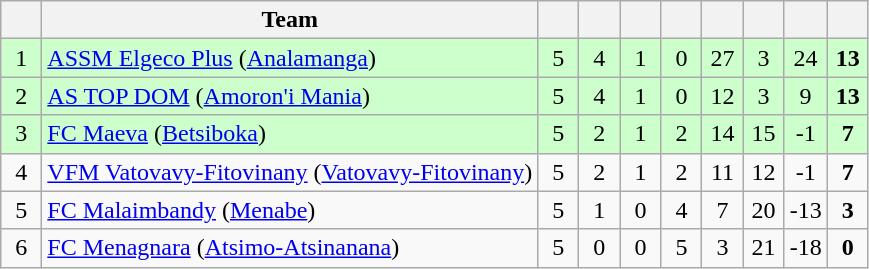<table class="wikitable" style="text-align: center;">
<tr>
<th width=20></th>
<th>Team</th>
<th width=20></th>
<th width=20></th>
<th width=20></th>
<th width=20></th>
<th width=20></th>
<th width=20></th>
<th width=20></th>
<th width=20></th>
</tr>
<tr bgcolor=#ccffcc>
<td>1</td>
<td align=left><a href='#'>ASSM Elgeco Plus</a> (<a href='#'>Analamanga</a>)</td>
<td>5</td>
<td>4</td>
<td>1</td>
<td>0</td>
<td>27</td>
<td>3</td>
<td>24</td>
<td><strong>13</strong></td>
</tr>
<tr bgcolor=#ccffcc>
<td>2</td>
<td align=left><a href='#'>AS TOP DOM</a> (<a href='#'>Amoron'i Mania</a>)</td>
<td>5</td>
<td>4</td>
<td>1</td>
<td>0</td>
<td>12</td>
<td>3</td>
<td>9</td>
<td><strong>13</strong></td>
</tr>
<tr bgcolor=#ccffcc>
<td>3</td>
<td align=left><a href='#'>FC Maeva</a> (<a href='#'>Betsiboka</a>)</td>
<td>5</td>
<td>2</td>
<td>1</td>
<td>2</td>
<td>14</td>
<td>15</td>
<td>-1</td>
<td><strong>7</strong></td>
</tr>
<tr>
<td>4</td>
<td align=left><a href='#'>VFM Vatovavy-Fitovinany</a> (<a href='#'>Vatovavy-Fitovinany</a>)</td>
<td>5</td>
<td>2</td>
<td>1</td>
<td>2</td>
<td>11</td>
<td>12</td>
<td>-1</td>
<td><strong>7</strong></td>
</tr>
<tr>
<td>5</td>
<td align=left><a href='#'>FC Malaimbandy</a> (<a href='#'>Menabe</a>)</td>
<td>5</td>
<td>1</td>
<td>0</td>
<td>4</td>
<td>7</td>
<td>20</td>
<td>-13</td>
<td><strong>3</strong></td>
</tr>
<tr>
<td>6</td>
<td align=left><a href='#'>FC Menagnara</a> (<a href='#'>Atsimo-Atsinanana</a>)</td>
<td>5</td>
<td>0</td>
<td>0</td>
<td>5</td>
<td>3</td>
<td>21</td>
<td>-18</td>
<td><strong>0</strong></td>
</tr>
</table>
